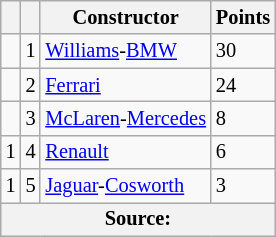<table class="wikitable" style="font-size: 85%;">
<tr>
<th></th>
<th></th>
<th>Constructor</th>
<th>Points</th>
</tr>
<tr>
<td></td>
<td align="center">1</td>
<td> <a href='#'>Williams</a>-<a href='#'>BMW</a></td>
<td>30</td>
</tr>
<tr>
<td></td>
<td align="center">2</td>
<td> <a href='#'>Ferrari</a></td>
<td>24</td>
</tr>
<tr>
<td></td>
<td align="center">3</td>
<td> <a href='#'>McLaren</a>-<a href='#'>Mercedes</a></td>
<td>8</td>
</tr>
<tr>
<td> 1</td>
<td align="center">4</td>
<td> <a href='#'>Renault</a></td>
<td>6</td>
</tr>
<tr>
<td> 1</td>
<td align="center">5</td>
<td> <a href='#'>Jaguar</a>-<a href='#'>Cosworth</a></td>
<td>3</td>
</tr>
<tr>
<th colspan=4>Source: </th>
</tr>
</table>
